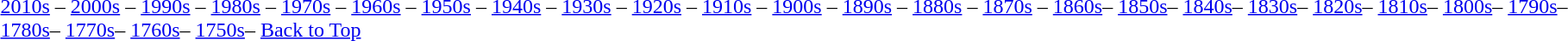<table class="toccolours" align="left">
<tr>
<td><br><a href='#'>2010s</a> – <a href='#'>2000s</a> – <a href='#'>1990s</a> – <a href='#'>1980s</a> – <a href='#'>1970s</a> – <a href='#'>1960s</a> – <a href='#'>1950s</a> – <a href='#'>1940s</a> – <a href='#'>1930s</a> – <a href='#'>1920s</a> – <a href='#'>1910s</a> – <a href='#'>1900s</a> – <a href='#'>1890s</a> – <a href='#'>1880s</a> – <a href='#'>1870s</a> – <a href='#'>1860s</a>– <a href='#'>1850s</a>– <a href='#'>1840s</a>– <a href='#'>1830s</a>– <a href='#'>1820s</a>– <a href='#'>1810s</a>– <a href='#'>1800s</a>– <a href='#'>1790s</a>– <a href='#'>1780s</a>– <a href='#'>1770s</a>– <a href='#'>1760s</a>– <a href='#'>1750s</a>– <a href='#'>Back to Top</a></td>
</tr>
</table>
